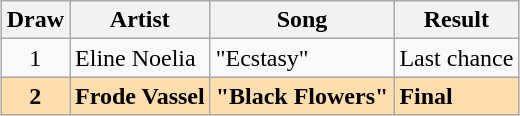<table class="sortable wikitable" style="margin: 1em auto 1em auto">
<tr>
<th scope="col">Draw</th>
<th scope="col">Artist</th>
<th scope="col">Song</th>
<th scope="col">Result</th>
</tr>
<tr>
<td align="center">1</td>
<td>Eline Noelia</td>
<td>"Ecstasy"</td>
<td>Last chance</td>
</tr>
<tr style="background: navajowhite; font-weight: bold;">
<td align="center">2</td>
<td>Frode Vassel</td>
<td>"Black Flowers"</td>
<td>Final</td>
</tr>
</table>
